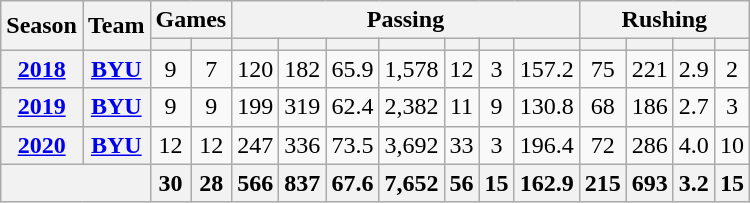<table class="wikitable" style="text-align:center;">
<tr>
<th rowspan="2">Season</th>
<th rowspan="2">Team</th>
<th colspan="2">Games</th>
<th colspan="7">Passing</th>
<th colspan="4">Rushing</th>
</tr>
<tr>
<th></th>
<th></th>
<th></th>
<th></th>
<th></th>
<th></th>
<th></th>
<th></th>
<th></th>
<th></th>
<th></th>
<th></th>
<th></th>
</tr>
<tr>
<th><a href='#'>2018</a></th>
<th><a href='#'>BYU</a></th>
<td>9</td>
<td>7</td>
<td>120</td>
<td>182</td>
<td>65.9</td>
<td>1,578</td>
<td>12</td>
<td>3</td>
<td>157.2</td>
<td>75</td>
<td>221</td>
<td>2.9</td>
<td>2</td>
</tr>
<tr>
<th><a href='#'>2019</a></th>
<th><a href='#'>BYU</a></th>
<td>9</td>
<td>9</td>
<td>199</td>
<td>319</td>
<td>62.4</td>
<td>2,382</td>
<td>11</td>
<td>9</td>
<td>130.8</td>
<td>68</td>
<td>186</td>
<td>2.7</td>
<td>3</td>
</tr>
<tr>
<th><a href='#'>2020</a></th>
<th><a href='#'>BYU</a></th>
<td>12</td>
<td>12</td>
<td>247</td>
<td>336</td>
<td>73.5</td>
<td>3,692</td>
<td>33</td>
<td>3</td>
<td>196.4</td>
<td>72</td>
<td>286</td>
<td>4.0</td>
<td>10</td>
</tr>
<tr>
<th colspan="2"></th>
<th>30</th>
<th>28</th>
<th>566</th>
<th>837</th>
<th>67.6</th>
<th>7,652</th>
<th>56</th>
<th>15</th>
<th>162.9</th>
<th>215</th>
<th>693</th>
<th>3.2</th>
<th>15</th>
</tr>
</table>
